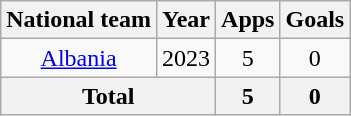<table class="wikitable" style="text-align:center">
<tr>
<th>National team</th>
<th>Year</th>
<th>Apps</th>
<th>Goals</th>
</tr>
<tr>
<td rowspan="1"><a href='#'>Albania</a></td>
<td>2023</td>
<td>5</td>
<td>0</td>
</tr>
<tr>
<th colspan="2">Total</th>
<th>5</th>
<th>0</th>
</tr>
</table>
